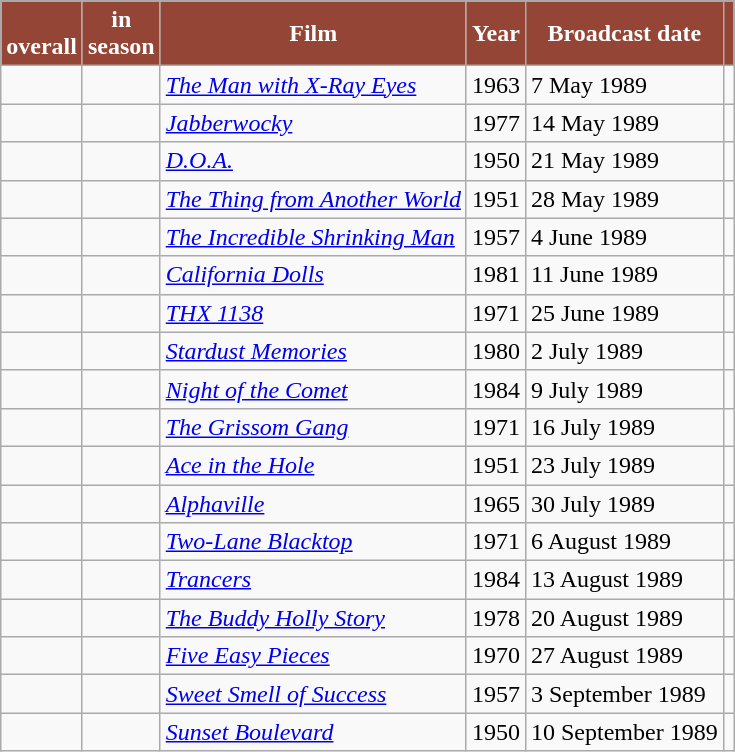<table class="wikitable">
<tr>
<th style="background-color: #954535; color:white"><br>overall</th>
<th style="background-color: #954535; color:white"> in<br>season</th>
<th style="background-color: #954535; color:white">Film</th>
<th style="background-color: #954535; color:white">Year</th>
<th style="background-color: #954535; color:white">Broadcast date</th>
<th style="background-color: #954535; color:white"></th>
</tr>
<tr>
<td></td>
<td></td>
<td><em><a href='#'>The Man with X-Ray Eyes</a></em></td>
<td>1963</td>
<td>7 May 1989</td>
<td></td>
</tr>
<tr>
<td></td>
<td></td>
<td><em><a href='#'>Jabberwocky</a></em></td>
<td>1977</td>
<td>14 May 1989</td>
<td></td>
</tr>
<tr>
<td></td>
<td></td>
<td><em><a href='#'>D.O.A.</a></em></td>
<td>1950</td>
<td>21 May 1989</td>
<td></td>
</tr>
<tr>
<td></td>
<td></td>
<td><em><a href='#'>The Thing from Another World</a></em></td>
<td>1951</td>
<td>28 May 1989</td>
<td></td>
</tr>
<tr>
<td></td>
<td></td>
<td><em><a href='#'>The Incredible Shrinking Man</a></em></td>
<td>1957</td>
<td>4 June 1989</td>
<td></td>
</tr>
<tr>
<td></td>
<td></td>
<td><em><a href='#'>California Dolls</a></em></td>
<td>1981</td>
<td>11 June 1989</td>
<td></td>
</tr>
<tr>
<td></td>
<td></td>
<td><em><a href='#'>THX 1138</a></em></td>
<td>1971</td>
<td>25 June 1989</td>
<td></td>
</tr>
<tr>
<td></td>
<td></td>
<td><em><a href='#'>Stardust Memories</a></em></td>
<td>1980</td>
<td>2 July 1989</td>
<td></td>
</tr>
<tr>
<td></td>
<td></td>
<td><em><a href='#'>Night of the Comet</a></em></td>
<td>1984</td>
<td>9 July 1989</td>
<td></td>
</tr>
<tr>
<td></td>
<td></td>
<td><em><a href='#'>The Grissom Gang</a></em></td>
<td>1971</td>
<td>16 July 1989</td>
<td></td>
</tr>
<tr>
<td></td>
<td></td>
<td><em><a href='#'>Ace in the Hole</a></em></td>
<td>1951</td>
<td>23 July 1989</td>
<td></td>
</tr>
<tr>
<td></td>
<td></td>
<td><em><a href='#'>Alphaville</a></em></td>
<td>1965</td>
<td>30 July 1989</td>
<td></td>
</tr>
<tr>
<td></td>
<td></td>
<td><em><a href='#'>Two-Lane Blacktop</a></em></td>
<td>1971</td>
<td>6 August 1989</td>
<td></td>
</tr>
<tr>
<td></td>
<td></td>
<td><em><a href='#'>Trancers</a></em></td>
<td>1984</td>
<td>13 August 1989</td>
<td></td>
</tr>
<tr>
<td></td>
<td></td>
<td><em><a href='#'>The Buddy Holly Story</a></em></td>
<td>1978</td>
<td>20 August 1989</td>
<td></td>
</tr>
<tr>
<td></td>
<td></td>
<td><em><a href='#'>Five Easy Pieces</a></em></td>
<td>1970</td>
<td>27 August 1989</td>
<td></td>
</tr>
<tr>
<td></td>
<td></td>
<td><em><a href='#'>Sweet Smell of Success</a></em></td>
<td>1957</td>
<td>3 September 1989</td>
<td></td>
</tr>
<tr>
<td></td>
<td></td>
<td><em><a href='#'>Sunset Boulevard</a></em></td>
<td>1950</td>
<td>10 September 1989</td>
<td></td>
</tr>
</table>
